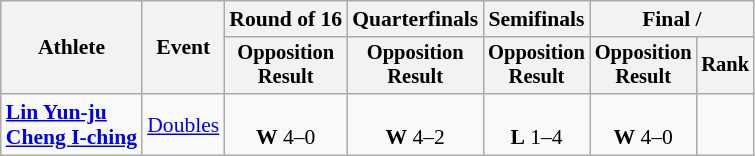<table class="wikitable" style="font-size:90%; text-align:center">
<tr>
<th rowspan="2">Athlete</th>
<th rowspan="2">Event</th>
<th>Round of 16</th>
<th>Quarterfinals</th>
<th>Semifinals</th>
<th colspan="2">Final / </th>
</tr>
<tr style="font-size:95%">
<th>Opposition<br>Result</th>
<th>Opposition<br>Result</th>
<th>Opposition<br>Result</th>
<th>Opposition<br>Result</th>
<th>Rank</th>
</tr>
<tr>
<td align="left"><strong><a href='#'>Lin Yun-ju</a><br><a href='#'>Cheng I-ching</a></strong></td>
<td align="left"><a href='#'>Doubles</a></td>
<td><br><strong>W</strong> 4–0</td>
<td><br><strong>W</strong> 4–2</td>
<td><br><strong>L</strong> 1–4</td>
<td><br><strong>W</strong> 4–0</td>
<td></td>
</tr>
</table>
